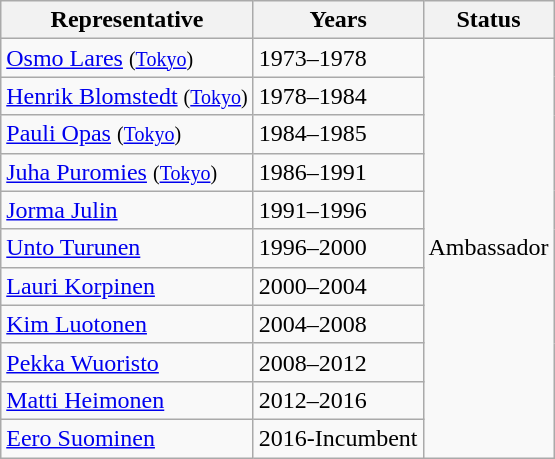<table class="wikitable sortable">
<tr>
<th>Representative</th>
<th>Years</th>
<th>Status</th>
</tr>
<tr>
<td><a href='#'>Osmo Lares</a> <small>(<a href='#'>Tokyo</a>)</small></td>
<td>1973–1978</td>
<td rowspan="11">Ambassador</td>
</tr>
<tr>
<td><a href='#'>Henrik Blomstedt</a> <small>(<a href='#'>Tokyo</a>)</small></td>
<td>1978–1984</td>
</tr>
<tr>
<td><a href='#'>Pauli Opas</a> <small>(<a href='#'>Tokyo</a>)</small></td>
<td>1984–1985</td>
</tr>
<tr>
<td><a href='#'>Juha Puromies</a> <small>(<a href='#'>Tokyo</a>)</small></td>
<td>1986–1991</td>
</tr>
<tr>
<td><a href='#'>Jorma Julin</a></td>
<td>1991–1996</td>
</tr>
<tr>
<td><a href='#'>Unto Turunen</a></td>
<td>1996–2000</td>
</tr>
<tr>
<td><a href='#'>Lauri Korpinen</a></td>
<td>2000–2004</td>
</tr>
<tr>
<td><a href='#'>Kim Luotonen</a></td>
<td>2004–2008</td>
</tr>
<tr>
<td><a href='#'>Pekka Wuoristo</a></td>
<td>2008–2012</td>
</tr>
<tr>
<td><a href='#'>Matti Heimonen</a></td>
<td>2012–2016</td>
</tr>
<tr>
<td><a href='#'>Eero Suominen</a></td>
<td>2016-Incumbent</td>
</tr>
</table>
